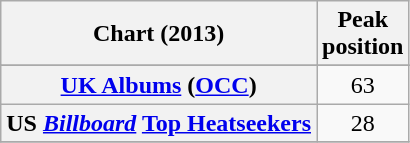<table class="wikitable plainrowheaders sortable" style="text-align:center;">
<tr>
<th scope="col">Chart (2013)</th>
<th scope="col">Peak<br>position</th>
</tr>
<tr>
</tr>
<tr>
</tr>
<tr>
</tr>
<tr>
</tr>
<tr>
</tr>
<tr>
</tr>
<tr>
</tr>
<tr>
</tr>
<tr>
</tr>
<tr>
</tr>
<tr>
</tr>
<tr>
<th scope="row"><a href='#'>UK Albums</a> (<a href='#'>OCC</a>)</th>
<td>63</td>
</tr>
<tr>
<th scope="row">US <em><a href='#'>Billboard</a></em> <a href='#'>Top Heatseekers</a></th>
<td>28</td>
</tr>
<tr>
</tr>
</table>
